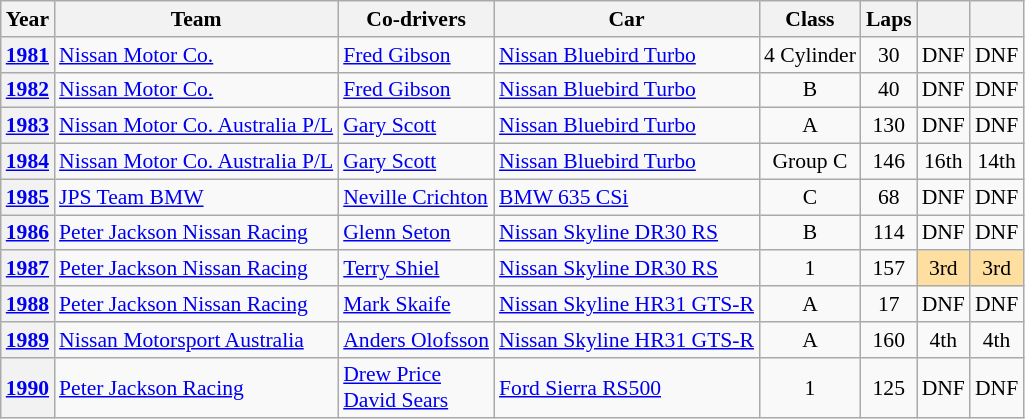<table class="wikitable" style="text-align:center; font-size:90%">
<tr>
<th>Year</th>
<th>Team</th>
<th>Co-drivers</th>
<th>Car</th>
<th>Class</th>
<th>Laps</th>
<th></th>
<th></th>
</tr>
<tr>
<th><a href='#'>1981</a></th>
<td align="left"> <a href='#'>Nissan Motor Co.</a></td>
<td align="left"> <a href='#'>Fred Gibson</a></td>
<td align="left"><a href='#'>Nissan Bluebird Turbo</a></td>
<td>4 Cylinder</td>
<td>30</td>
<td>DNF</td>
<td>DNF</td>
</tr>
<tr>
<th><a href='#'>1982</a></th>
<td align="left"> <a href='#'>Nissan Motor Co.</a></td>
<td align="left"> <a href='#'>Fred Gibson</a></td>
<td align="left"><a href='#'>Nissan Bluebird Turbo</a></td>
<td>B</td>
<td>40</td>
<td>DNF</td>
<td>DNF</td>
</tr>
<tr>
<th><a href='#'>1983</a></th>
<td align="left"> <a href='#'>Nissan Motor Co. Australia P/L</a></td>
<td align="left"> <a href='#'>Gary Scott</a></td>
<td align="left"><a href='#'>Nissan Bluebird Turbo</a></td>
<td>A</td>
<td>130</td>
<td>DNF</td>
<td>DNF</td>
</tr>
<tr>
<th><a href='#'>1984</a></th>
<td align="left"> <a href='#'>Nissan Motor Co. Australia P/L</a></td>
<td align="left"> <a href='#'>Gary Scott</a></td>
<td align="left"><a href='#'>Nissan Bluebird Turbo</a></td>
<td>Group C</td>
<td>146</td>
<td>16th</td>
<td>14th</td>
</tr>
<tr>
<th><a href='#'>1985</a></th>
<td align="left"> <a href='#'>JPS Team BMW</a></td>
<td align="left"> <a href='#'>Neville Crichton</a></td>
<td align="left"><a href='#'>BMW 635 CSi</a></td>
<td>C</td>
<td>68</td>
<td>DNF</td>
<td>DNF</td>
</tr>
<tr>
<th><a href='#'>1986</a></th>
<td align="left"> <a href='#'>Peter Jackson Nissan Racing</a></td>
<td align="left"> <a href='#'>Glenn Seton</a></td>
<td align="left"><a href='#'>Nissan Skyline DR30 RS</a></td>
<td>B</td>
<td>114</td>
<td>DNF</td>
<td>DNF</td>
</tr>
<tr>
<th><a href='#'>1987</a></th>
<td align="left"> <a href='#'>Peter Jackson Nissan Racing</a></td>
<td align="left"> <a href='#'>Terry Shiel</a></td>
<td align="left"><a href='#'>Nissan Skyline DR30 RS</a></td>
<td>1</td>
<td>157</td>
<td style="background:#ffdf9f;">3rd</td>
<td style="background:#ffdf9f;">3rd</td>
</tr>
<tr>
<th><a href='#'>1988</a></th>
<td align="left"> <a href='#'>Peter Jackson Nissan Racing</a></td>
<td align="left"> <a href='#'>Mark Skaife</a></td>
<td align="left"><a href='#'>Nissan Skyline HR31 GTS-R</a></td>
<td>A</td>
<td>17</td>
<td>DNF</td>
<td>DNF</td>
</tr>
<tr>
<th><a href='#'>1989</a></th>
<td align="left"> <a href='#'>Nissan Motorsport Australia</a></td>
<td align="left"> <a href='#'>Anders Olofsson</a></td>
<td align="left"><a href='#'>Nissan Skyline HR31 GTS-R</a></td>
<td>A</td>
<td>160</td>
<td>4th</td>
<td>4th</td>
</tr>
<tr>
<th><a href='#'>1990</a></th>
<td align="left"> <a href='#'>Peter Jackson Racing</a></td>
<td align="left"> <a href='#'>Drew Price</a><br> <a href='#'>David Sears</a></td>
<td align="left"><a href='#'>Ford Sierra RS500</a></td>
<td>1</td>
<td>125</td>
<td>DNF</td>
<td>DNF</td>
</tr>
</table>
